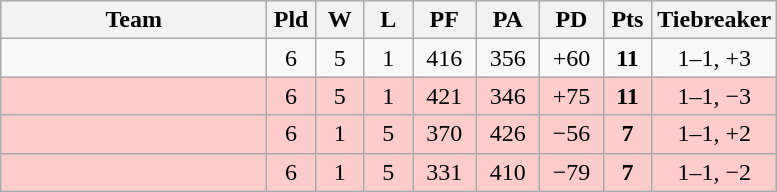<table class="wikitable" style="text-align:center;">
<tr>
<th width=170>Team</th>
<th width=25>Pld</th>
<th width=25>W</th>
<th width=25>L</th>
<th width=35>PF</th>
<th width=35>PA</th>
<th width=35>PD</th>
<th width=25>Pts</th>
<th width=45>Tiebreaker</th>
</tr>
<tr>
<td align="left"></td>
<td>6</td>
<td>5</td>
<td>1</td>
<td>416</td>
<td>356</td>
<td>+60</td>
<td><strong>11</strong></td>
<td>1–1, +3</td>
</tr>
<tr bgcolor=ffcccc>
<td align="left"></td>
<td>6</td>
<td>5</td>
<td>1</td>
<td>421</td>
<td>346</td>
<td>+75</td>
<td><strong>11</strong></td>
<td>1–1, −3</td>
</tr>
<tr bgcolor=ffcccc>
<td align="left"></td>
<td>6</td>
<td>1</td>
<td>5</td>
<td>370</td>
<td>426</td>
<td>−56</td>
<td><strong>7</strong></td>
<td>1–1, +2</td>
</tr>
<tr bgcolor=ffcccc>
<td align="left"></td>
<td>6</td>
<td>1</td>
<td>5</td>
<td>331</td>
<td>410</td>
<td>−79</td>
<td><strong>7</strong></td>
<td>1–1, −2</td>
</tr>
</table>
